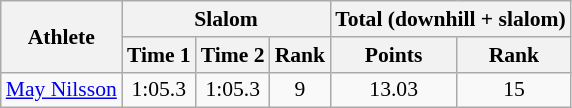<table class="wikitable" style="font-size:90%">
<tr>
<th rowspan="2">Athlete</th>
<th colspan="3">Slalom</th>
<th colspan="2">Total (downhill + slalom)</th>
</tr>
<tr>
<th>Time 1</th>
<th>Time 2</th>
<th>Rank</th>
<th>Points</th>
<th>Rank</th>
</tr>
<tr>
<td><a href='#'>May Nilsson</a></td>
<td align="center">1:05.3</td>
<td align="center">1:05.3</td>
<td align="center">9</td>
<td align="center">13.03</td>
<td align="center">15</td>
</tr>
</table>
